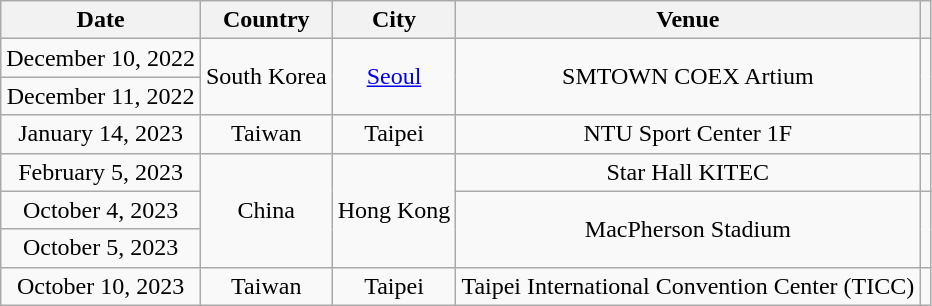<table class="wikitable plainrowheaders" style="text-align:center">
<tr>
<th scope="col">Date</th>
<th scope="col">Country</th>
<th scope="col">City</th>
<th scope="col">Venue</th>
<th scope="col" class="unsortable"></th>
</tr>
<tr>
<td>December 10, 2022</td>
<td rowspan="2">South Korea</td>
<td rowspan="2"><a href='#'>Seoul</a></td>
<td rowspan="2">SMTOWN COEX Artium</td>
<td rowspan="2"></td>
</tr>
<tr>
<td>December 11, 2022</td>
</tr>
<tr>
<td>January 14, 2023</td>
<td>Taiwan</td>
<td>Taipei</td>
<td>NTU Sport Center 1F</td>
<td></td>
</tr>
<tr>
<td>February 5, 2023</td>
<td rowspan="3">China</td>
<td rowspan="3">Hong Kong</td>
<td>Star Hall KITEC</td>
<td></td>
</tr>
<tr>
<td>October 4, 2023</td>
<td rowspan="2">MacPherson Stadium</td>
<td rowspan="2"></td>
</tr>
<tr>
<td>October 5, 2023</td>
</tr>
<tr>
<td>October 10, 2023</td>
<td>Taiwan</td>
<td>Taipei</td>
<td>Taipei International Convention Center (TICC)</td>
<td></td>
</tr>
</table>
